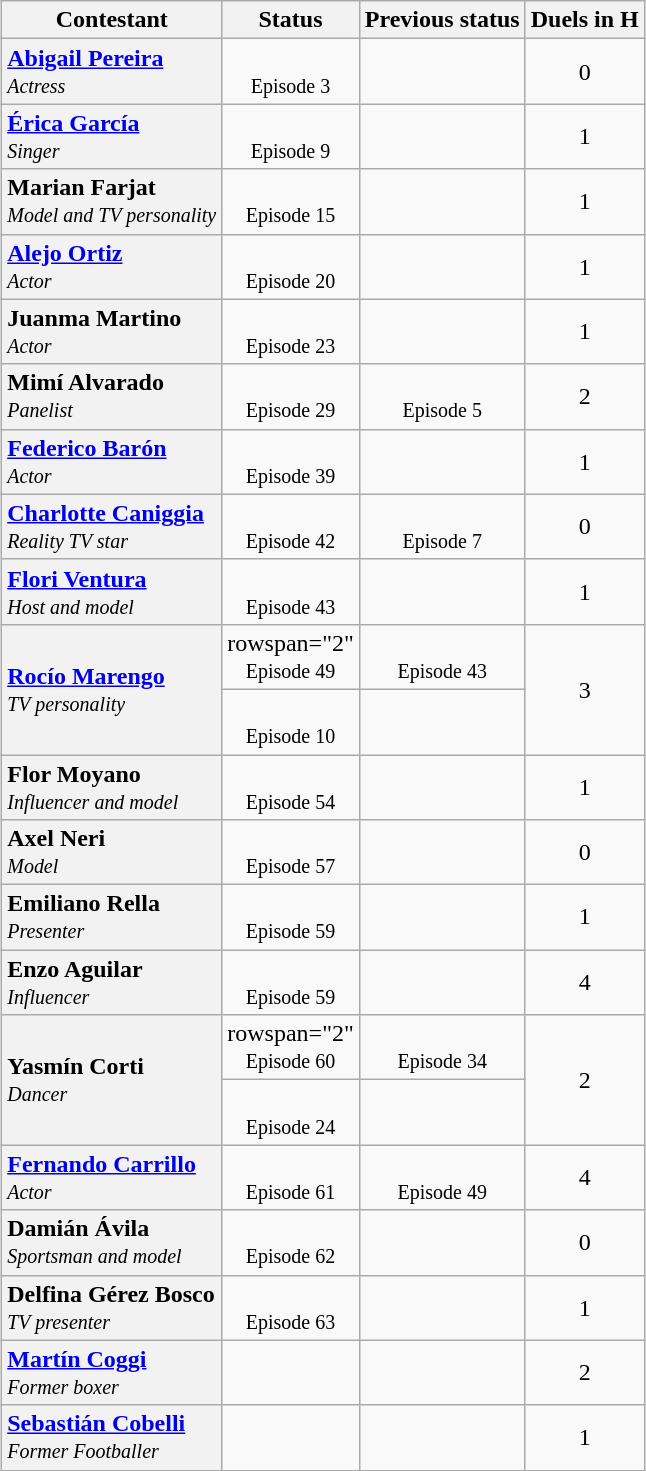<table class="wikitable sortable" style="margin:auto; text-align:center">
<tr>
<th scope="col" class="sortable">Contestant</th>
<th>Status</th>
<th>Previous status</th>
<th>Duels in H</th>
</tr>
<tr>
<th scope="row" style="text-align:left;font-weight:normal"> <strong><a href='#'>Abigail Pereira</a></strong><br><small><em>Actress</em></small></th>
<td><br><small>Episode 3</small></td>
<td></td>
<td>0</td>
</tr>
<tr>
<th scope="row" style="text-align:left;font-weight:normal"> <strong><a href='#'>Érica García</a></strong><br><small><em>Singer</em></small></th>
<td><br><small>Episode 9</small> </td>
<td></td>
<td>1</td>
</tr>
<tr>
<th scope="row" style="text-align:left;font-weight:normal"> <strong>Marian Farjat</strong><br><small><em>Model and TV personality</em></small></th>
<td><br><small>Episode 15</small> </td>
<td></td>
<td>1</td>
</tr>
<tr>
<th scope="row" style="text-align:left;font-weight:normal"> <strong><a href='#'>Alejo Ortiz</a></strong><br><small><em>Actor</em></small></th>
<td><br><small>Episode 20</small> </td>
<td></td>
<td>1</td>
</tr>
<tr>
<th scope="row" style="text-align:left;font-weight:normal"> <strong>Juanma Martino</strong><br><small><em>Actor</em></small></th>
<td><br><small>Episode 23</small> </td>
<td></td>
<td>1</td>
</tr>
<tr>
<th scope="row" style="text-align:left;font-weight:normal"> <strong>Mimí Alvarado</strong><br><small><em>Panelist</em></small></th>
<td><br><small>Episode 29</small> </td>
<td><br><small>Episode 5</small> </td>
<td>2</td>
</tr>
<tr>
<th scope="row" style="text-align:left;font-weight:normal"> <strong><a href='#'>Federico Barón</a></strong><br><small><em>Actor</em></small></th>
<td><br><small>Episode 39</small> </td>
<td></td>
<td>1</td>
</tr>
<tr>
<th scope="row" style="text-align:left;font-weight:normal"> <strong><a href='#'>Charlotte Caniggia</a></strong><br><small><em>Reality TV star</em></small></th>
<td><br><small>Episode 42</small> </td>
<td><br><small>Episode 7</small> </td>
<td>0</td>
</tr>
<tr>
<th scope="row" style="text-align:left;font-weight:normal"> <strong><a href='#'>Flori Ventura</a></strong><br><small><em>Host and model</em></small></th>
<td><br><small>Episode 43</small> </td>
<td></td>
<td>1</td>
</tr>
<tr>
<th rowspan="2" scope="row" style="text-align:left;font-weight:normal"> <strong><a href='#'>Rocío Marengo</a></strong><br><small><em>TV personality</em></small></th>
<td>rowspan="2" <br><small>Episode 49</small></td>
<td><br><small>Episode 43</small> </td>
<td rowspan="2">3</td>
</tr>
<tr>
<td><br><small>Episode 10</small> </td>
</tr>
<tr>
<th scope="row" style="text-align:left;font-weight:normal"> <strong>Flor Moyano</strong><br><small><em>Influencer and model</em></small></th>
<td><br><small>Episode 54</small> </td>
<td></td>
<td>1</td>
</tr>
<tr>
<th scope="row" style="text-align:left;font-weight:normal"> <strong>Axel Neri</strong><br><small><em>Model</em></small></th>
<td><br><small>Episode 57</small> </td>
<td></td>
<td>0</td>
</tr>
<tr>
<th scope="row" style="text-align:left;font-weight:normal"> <strong>Emiliano Rella</strong><br><small><em>Presenter</em></small></th>
<td><br><small>Episode 59</small> </td>
<td></td>
<td>1</td>
</tr>
<tr>
<th scope="row" style="text-align:left;font-weight:normal"> <strong>Enzo Aguilar</strong><br><small><em>Influencer</em></small></th>
<td><br><small>Episode 59</small> </td>
<td></td>
<td>4</td>
</tr>
<tr>
<th rowspan="2" scope="row" style="text-align:left;font-weight:normal"> <strong>Yasmín Corti</strong><br><small><em>Dancer</em></small></th>
<td>rowspan="2" <br><small>Episode 60</small> </td>
<td><br><small>Episode 34</small> </td>
<td rowspan="2">2</td>
</tr>
<tr>
<td><br><small>Episode 24</small> </td>
</tr>
<tr>
<th scope="row" style="text-align:left;font-weight:normal"> <strong><a href='#'>Fernando Carrillo</a></strong><br><small><em>Actor</em></small></th>
<td><br><small>Episode 61</small> </td>
<td><br><small>Episode 49</small> </td>
<td>4</td>
</tr>
<tr>
<th scope="row" style="text-align:left;font-weight:normal"> <strong>Damián Ávila</strong><br><small><em>Sportsman and model</em></small></th>
<td><br><small>Episode 62</small> </td>
<td></td>
<td>0</td>
</tr>
<tr>
<th scope="row" style="text-align:left;font-weight:normal"> <strong>Delfina Gérez Bosco</strong><br><small><em>TV presenter</em></small></th>
<td><br><small>Episode 63</small> </td>
<td></td>
<td>1</td>
</tr>
<tr>
<th scope="row" style="text-align:left;font-weight:normal"> <strong><a href='#'>Martín Coggi</a></strong><br><small><em>Former boxer</em></small></th>
<td></td>
<td></td>
<td>2</td>
</tr>
<tr>
<th scope="row" style="text-align:left;font-weight:normal"> <strong><a href='#'>Sebastián Cobelli</a></strong><br><small><em>Former Footballer</em></small></th>
<td></td>
<td></td>
<td>1</td>
</tr>
</table>
